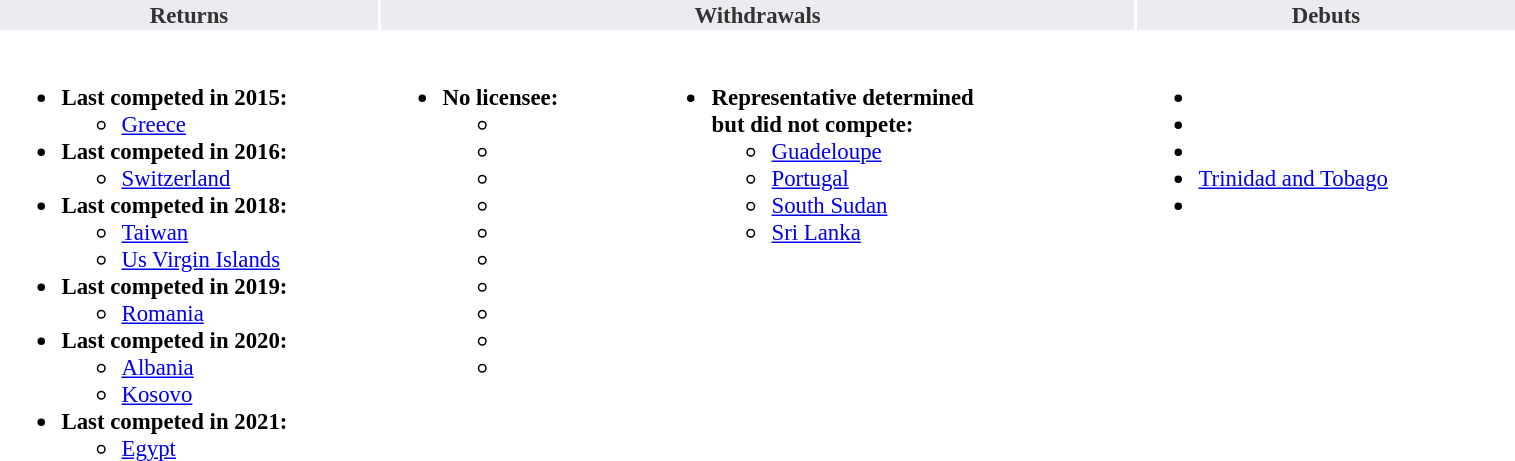<table style="font-size: 95%">
<tr>
<th width=250px style = "background: #eaecf0; color:#333333; ">Returns</th>
<th colspan=2 width=500px style = "background: #eaecf0; color:#333333; ">Withdrawals</th>
<th width=250px style = "background: #eaecf0; color:#333333; ">Debuts</th>
</tr>
<tr>
<td valign = "top"><br><ul><li><strong>Last competed in 2015:</strong><ul><li> <a href='#'>Greece</a></li></ul></li><li><strong>Last competed in 2016:</strong><ul><li> <a href='#'>Switzerland</a></li></ul></li><li><strong>Last competed in 2018:</strong><ul><li> <a href='#'>Taiwan</a></li><li> <a href='#'>Us Virgin Islands</a></li></ul></li><li><strong>Last competed in 2019:</strong><ul><li> <a href='#'>Romania</a></li></ul></li><li><strong>Last competed in 2020:</strong><ul><li> <a href='#'>Albania</a></li><li> <a href='#'>Kosovo</a></li></ul></li><li><strong>Last competed in 2021:</strong><ul><li> <a href='#'>Egypt</a></li></ul></li></ul></td>
<td valign = "top"><br><ul><li><strong>No licensee:</strong><ul><li></li><li></li><li></li><li></li><li></li><li></li><li></li><li></li><li></li><li></li></ul></li></ul></td>
<td valign = "top"><br><ul><li><strong>Representative determined<br>but did not compete:</strong><ul><li> <a href='#'>Guadeloupe</a></li><li> <a href='#'>Portugal</a></li><li> <a href='#'>South Sudan</a></li><li> <a href='#'>Sri Lanka</a></li></ul></li></ul></td>
<td valign = "top"><br><ul><li></li><li></li><li></li><li> <a href='#'>Trinidad and Tobago</a></li><li></li></ul></td>
</tr>
<tr>
</tr>
</table>
